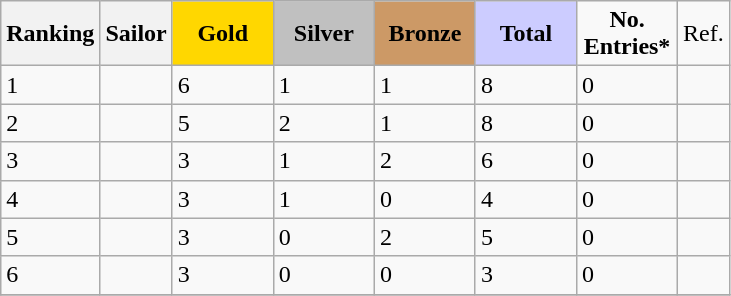<table class="wikitable sortable">
<tr>
<th align=center><strong>Ranking</strong></th>
<th align=center><strong>Sailor</strong></th>
<td style="background:gold; width:60px; text-align:center;"><strong>Gold</strong></td>
<td style="background:silver; width:60px; text-align:center;"><strong>Silver</strong></td>
<td style="background:#c96; width:60px; text-align:center;"><strong>Bronze</strong></td>
<td style="background:#ccf; width:60px; text-align:center;"><strong>Total</strong></td>
<td style="width:60px; text-align:center;"><strong>No. Entries*</strong></td>
<td>Ref.</td>
</tr>
<tr>
<td>1</td>
<td></td>
<td>6</td>
<td>1</td>
<td>1</td>
<td>8</td>
<td>0</td>
<td></td>
</tr>
<tr>
<td>2</td>
<td></td>
<td>5</td>
<td>2</td>
<td>1</td>
<td>8</td>
<td>0</td>
<td></td>
</tr>
<tr>
<td>3</td>
<td></td>
<td>3</td>
<td>1</td>
<td>2</td>
<td>6</td>
<td>0</td>
<td></td>
</tr>
<tr>
<td>4</td>
<td></td>
<td>3</td>
<td>1</td>
<td>0</td>
<td>4</td>
<td>0</td>
<td></td>
</tr>
<tr>
<td>5</td>
<td></td>
<td>3</td>
<td>0</td>
<td>2</td>
<td>5</td>
<td>0</td>
<td></td>
</tr>
<tr>
<td>6</td>
<td></td>
<td>3</td>
<td>0</td>
<td>0</td>
<td>3</td>
<td>0</td>
<td></td>
</tr>
<tr>
</tr>
</table>
